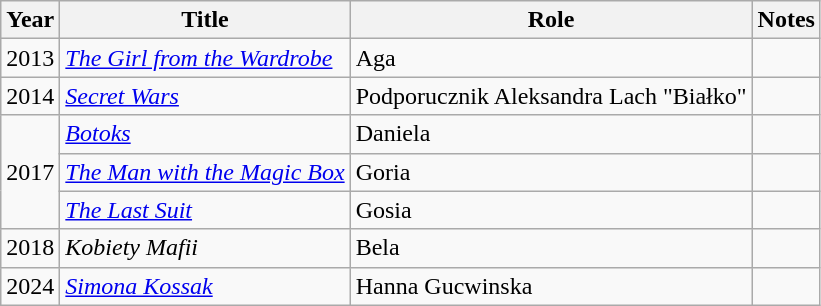<table class="wikitable sortable">
<tr>
<th>Year</th>
<th>Title</th>
<th>Role</th>
<th class="unsortable">Notes</th>
</tr>
<tr>
<td>2013</td>
<td><em><a href='#'>The Girl from the Wardrobe</a></em></td>
<td>Aga</td>
<td></td>
</tr>
<tr>
<td>2014</td>
<td><em><a href='#'>Secret Wars</a></em></td>
<td>Podporucznik Aleksandra Lach "Białko"</td>
<td></td>
</tr>
<tr>
<td rowspan="3">2017</td>
<td><em><a href='#'>Botoks</a></em></td>
<td>Daniela</td>
<td></td>
</tr>
<tr>
<td><em><a href='#'>The Man with the Magic Box</a></em></td>
<td>Goria</td>
<td></td>
</tr>
<tr>
<td><em><a href='#'>The Last Suit</a></em></td>
<td>Gosia</td>
<td></td>
</tr>
<tr>
<td>2018</td>
<td><em>Kobiety Mafii</em></td>
<td>Bela</td>
<td></td>
</tr>
<tr>
<td>2024</td>
<td><em><a href='#'>Simona Kossak</a></em></td>
<td>Hanna Gucwinska</td>
<td></td>
</tr>
</table>
